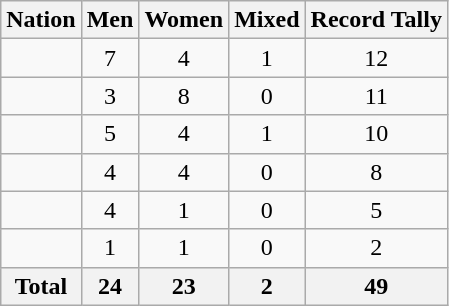<table class="wikitable" style="text-align:center">
<tr>
<th>Nation</th>
<th>Men</th>
<th>Women</th>
<th>Mixed</th>
<th>Record Tally</th>
</tr>
<tr>
<td align=left></td>
<td>7</td>
<td>4</td>
<td>1</td>
<td>12</td>
</tr>
<tr>
<td align=left></td>
<td>3</td>
<td>8</td>
<td>0</td>
<td>11</td>
</tr>
<tr>
<td align=left></td>
<td>5</td>
<td>4</td>
<td>1</td>
<td>10</td>
</tr>
<tr>
<td align=left></td>
<td>4</td>
<td>4</td>
<td>0</td>
<td>8</td>
</tr>
<tr>
<td align=left></td>
<td>4</td>
<td>1</td>
<td>0</td>
<td>5</td>
</tr>
<tr>
<td align=left></td>
<td>1</td>
<td>1</td>
<td>0</td>
<td>2</td>
</tr>
<tr>
<th>Total</th>
<th>24</th>
<th>23</th>
<th>2</th>
<th>49</th>
</tr>
</table>
